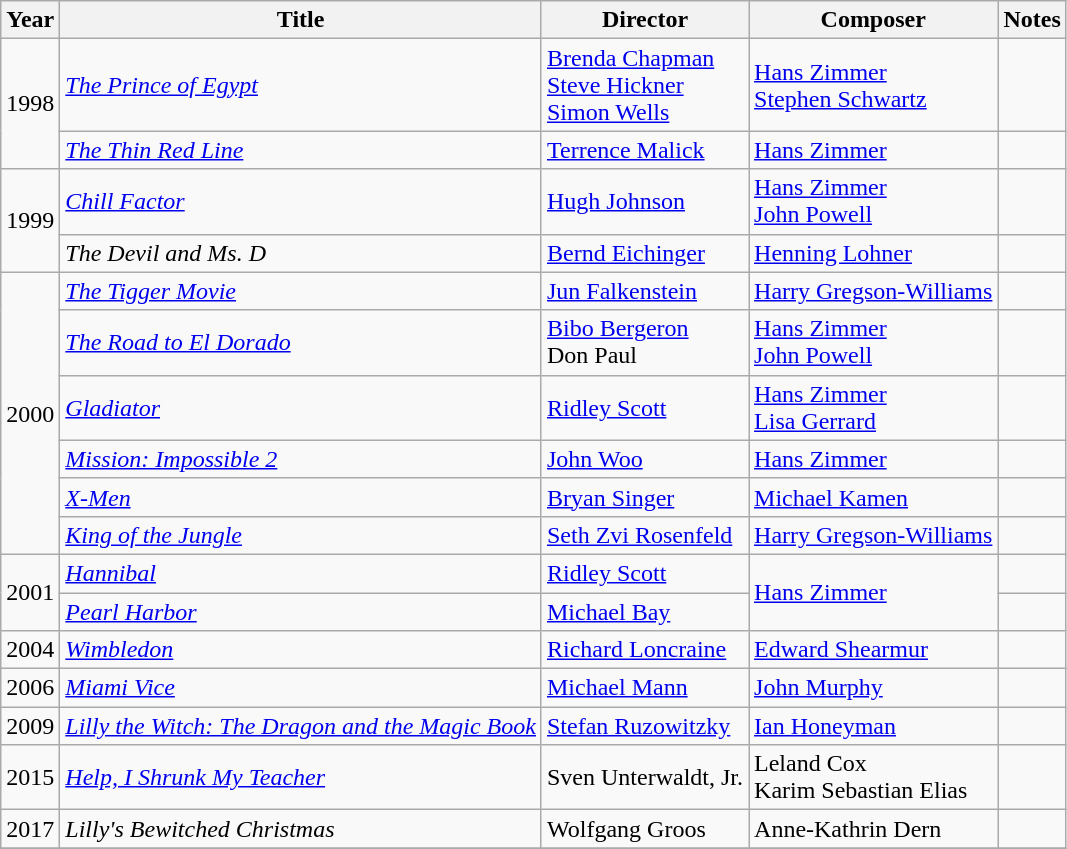<table class="wikitable sortable">
<tr>
<th>Year</th>
<th>Title</th>
<th>Director</th>
<th>Composer</th>
<th class="unsortable">Notes</th>
</tr>
<tr>
<td rowspan="2">1998</td>
<td><em><a href='#'>The Prince of Egypt</a></em></td>
<td><a href='#'>Brenda Chapman</a><br><a href='#'>Steve Hickner</a><br><a href='#'>Simon Wells</a></td>
<td><a href='#'>Hans Zimmer</a><br><a href='#'>Stephen Schwartz</a></td>
<td></td>
</tr>
<tr>
<td><a href='#'><em>The Thin Red Line</em></a></td>
<td><a href='#'>Terrence Malick</a></td>
<td><a href='#'>Hans Zimmer</a></td>
<td></td>
</tr>
<tr>
<td rowspan="2">1999</td>
<td><a href='#'><em>Chill Factor</em></a></td>
<td><a href='#'>Hugh Johnson</a></td>
<td><a href='#'>Hans Zimmer</a><br><a href='#'>John Powell</a></td>
<td></td>
</tr>
<tr>
<td><em>The Devil and Ms. D</em></td>
<td><a href='#'>Bernd Eichinger</a></td>
<td><a href='#'>Henning Lohner</a></td>
<td></td>
</tr>
<tr>
<td rowspan="6">2000</td>
<td><em><a href='#'>The Tigger Movie</a></em></td>
<td><a href='#'>Jun Falkenstein</a></td>
<td><a href='#'>Harry Gregson-Williams</a></td>
<td></td>
</tr>
<tr>
<td><em><a href='#'>The Road to El Dorado</a></em></td>
<td><a href='#'>Bibo Bergeron</a><br>Don Paul</td>
<td><a href='#'>Hans Zimmer</a><br><a href='#'>John Powell</a></td>
<td></td>
</tr>
<tr>
<td><a href='#'><em>Gladiator</em></a></td>
<td><a href='#'>Ridley Scott</a></td>
<td><a href='#'>Hans Zimmer</a><br><a href='#'>Lisa Gerrard</a></td>
<td></td>
</tr>
<tr>
<td><em><a href='#'>Mission: Impossible 2</a></em></td>
<td><a href='#'>John Woo</a></td>
<td><a href='#'>Hans Zimmer</a></td>
<td></td>
</tr>
<tr>
<td><em><a href='#'>X-Men</a></em></td>
<td><a href='#'>Bryan Singer</a></td>
<td><a href='#'>Michael Kamen</a></td>
<td></td>
</tr>
<tr>
<td><a href='#'><em>King of the Jungle</em></a></td>
<td><a href='#'>Seth Zvi Rosenfeld</a></td>
<td><a href='#'>Harry Gregson-Williams</a></td>
<td></td>
</tr>
<tr>
<td rowspan="2">2001</td>
<td><a href='#'><em>Hannibal</em></a></td>
<td><a href='#'>Ridley Scott</a></td>
<td rowspan="2"><a href='#'>Hans Zimmer</a></td>
<td></td>
</tr>
<tr>
<td><a href='#'><em>Pearl Harbor</em></a></td>
<td><a href='#'>Michael Bay</a></td>
<td></td>
</tr>
<tr>
<td>2004</td>
<td><a href='#'><em>Wimbledon</em></a></td>
<td><a href='#'>Richard Loncraine</a></td>
<td><a href='#'>Edward Shearmur</a></td>
<td></td>
</tr>
<tr>
<td>2006</td>
<td><em><a href='#'>Miami Vice</a></em></td>
<td><a href='#'>Michael Mann</a></td>
<td><a href='#'>John Murphy</a></td>
<td></td>
</tr>
<tr>
<td>2009</td>
<td><em><a href='#'>Lilly the Witch: The Dragon and the Magic Book</a></em></td>
<td><a href='#'>Stefan Ruzowitzky</a></td>
<td><a href='#'>Ian Honeyman</a></td>
<td></td>
</tr>
<tr>
<td>2015</td>
<td><em><a href='#'>Help, I Shrunk My Teacher</a></em></td>
<td>Sven Unterwaldt, Jr.</td>
<td>Leland Cox<br>Karim Sebastian Elias</td>
<td></td>
</tr>
<tr>
<td>2017</td>
<td><em>Lilly's Bewitched Christmas</em></td>
<td>Wolfgang Groos</td>
<td>Anne-Kathrin Dern</td>
<td></td>
</tr>
<tr>
</tr>
</table>
